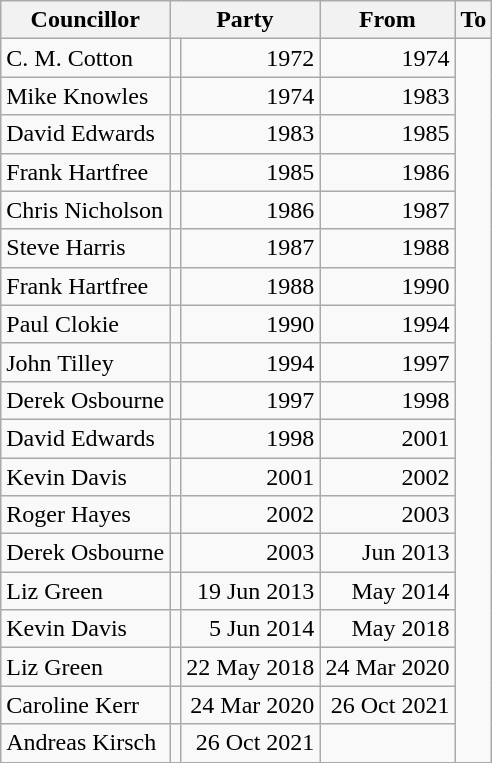<table class=wikitable>
<tr>
<th>Councillor</th>
<th colspan=2>Party</th>
<th>From</th>
<th>To</th>
</tr>
<tr>
<td>C. M. Cotton</td>
<td></td>
<td align=right>1972</td>
<td align=right>1974</td>
</tr>
<tr>
<td>Mike Knowles</td>
<td></td>
<td align=right>1974</td>
<td align=right>1983</td>
</tr>
<tr>
<td>David Edwards</td>
<td></td>
<td align=right>1983</td>
<td align=right>1985</td>
</tr>
<tr>
<td>Frank Hartfree</td>
<td></td>
<td align=right>1985</td>
<td align=right>1986</td>
</tr>
<tr>
<td>Chris Nicholson</td>
<td></td>
<td align=right>1986</td>
<td align=right>1987</td>
</tr>
<tr>
<td>Steve Harris</td>
<td></td>
<td align=right>1987</td>
<td align=right>1988</td>
</tr>
<tr>
<td>Frank Hartfree</td>
<td></td>
<td align=right>1988</td>
<td align=right>1990</td>
</tr>
<tr>
<td>Paul Clokie</td>
<td></td>
<td align=right>1990</td>
<td align=right>1994</td>
</tr>
<tr>
<td>John Tilley</td>
<td></td>
<td align=right>1994</td>
<td align=right>1997</td>
</tr>
<tr>
<td>Derek Osbourne</td>
<td></td>
<td align=right>1997</td>
<td align=right>1998</td>
</tr>
<tr>
<td>David Edwards</td>
<td></td>
<td align=right>1998</td>
<td align=right>2001</td>
</tr>
<tr>
<td>Kevin Davis</td>
<td></td>
<td align=right>2001</td>
<td align=right>2002</td>
</tr>
<tr>
<td>Roger Hayes</td>
<td></td>
<td align=right>2002</td>
<td align=right>2003</td>
</tr>
<tr>
<td>Derek Osbourne</td>
<td></td>
<td align=right>2003</td>
<td align=right>Jun 2013</td>
</tr>
<tr>
<td>Liz Green</td>
<td></td>
<td align=right>19 Jun 2013</td>
<td align=right>May 2014</td>
</tr>
<tr>
<td>Kevin Davis</td>
<td></td>
<td align=right>5 Jun 2014</td>
<td align=right>May 2018</td>
</tr>
<tr>
<td>Liz Green</td>
<td></td>
<td align=right>22 May 2018</td>
<td align=right>24 Mar 2020</td>
</tr>
<tr>
<td>Caroline Kerr</td>
<td></td>
<td align=right>24 Mar 2020</td>
<td align=right>26 Oct 2021</td>
</tr>
<tr>
<td>Andreas Kirsch</td>
<td></td>
<td align=right>26 Oct 2021</td>
<td></td>
</tr>
</table>
